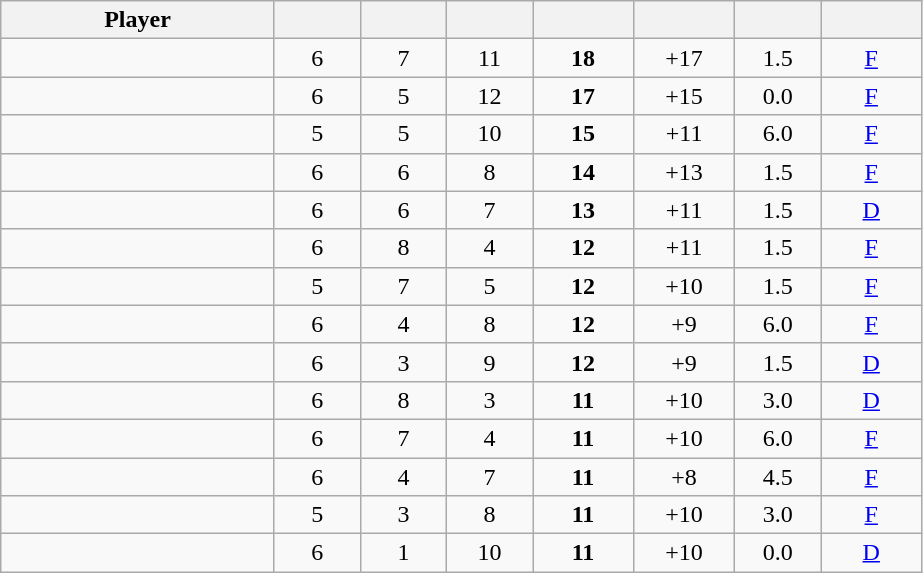<table class="wikitable sortable" style="text-align:center;">
<tr>
<th width="175px">Player</th>
<th width="50px"></th>
<th width="50px"></th>
<th width="50px"></th>
<th width="60px"></th>
<th width="60px"></th>
<th width="50px"></th>
<th width="60px"></th>
</tr>
<tr>
<td align="left"> </td>
<td>6</td>
<td>7</td>
<td>11</td>
<td><strong>18</strong></td>
<td>+17</td>
<td>1.5</td>
<td><a href='#'>F</a></td>
</tr>
<tr>
<td align="left"> </td>
<td>6</td>
<td>5</td>
<td>12</td>
<td><strong>17</strong></td>
<td>+15</td>
<td>0.0</td>
<td><a href='#'>F</a></td>
</tr>
<tr>
<td align="left"> </td>
<td>5</td>
<td>5</td>
<td>10</td>
<td><strong>15</strong></td>
<td>+11</td>
<td>6.0</td>
<td><a href='#'>F</a></td>
</tr>
<tr>
<td align="left"> </td>
<td>6</td>
<td>6</td>
<td>8</td>
<td><strong>14</strong></td>
<td>+13</td>
<td>1.5</td>
<td><a href='#'>F</a></td>
</tr>
<tr>
<td align="left"> </td>
<td>6</td>
<td>6</td>
<td>7</td>
<td><strong>13</strong></td>
<td>+11</td>
<td>1.5</td>
<td><a href='#'>D</a></td>
</tr>
<tr>
<td align="left"> </td>
<td>6</td>
<td>8</td>
<td>4</td>
<td><strong>12</strong></td>
<td>+11</td>
<td>1.5</td>
<td><a href='#'>F</a></td>
</tr>
<tr>
<td align="left"> </td>
<td>5</td>
<td>7</td>
<td>5</td>
<td><strong>12</strong></td>
<td>+10</td>
<td>1.5</td>
<td><a href='#'>F</a></td>
</tr>
<tr>
<td align="left"> </td>
<td>6</td>
<td>4</td>
<td>8</td>
<td><strong>12</strong></td>
<td>+9</td>
<td>6.0</td>
<td><a href='#'>F</a></td>
</tr>
<tr>
<td align="left"> </td>
<td>6</td>
<td>3</td>
<td>9</td>
<td><strong>12</strong></td>
<td>+9</td>
<td>1.5</td>
<td><a href='#'>D</a></td>
</tr>
<tr>
<td align="left"> </td>
<td>6</td>
<td>8</td>
<td>3</td>
<td><strong>11</strong></td>
<td>+10</td>
<td>3.0</td>
<td><a href='#'>D</a></td>
</tr>
<tr>
<td align="left"> </td>
<td>6</td>
<td>7</td>
<td>4</td>
<td><strong>11</strong></td>
<td>+10</td>
<td>6.0</td>
<td><a href='#'>F</a></td>
</tr>
<tr>
<td align="left"> </td>
<td>6</td>
<td>4</td>
<td>7</td>
<td><strong>11</strong></td>
<td>+8</td>
<td>4.5</td>
<td><a href='#'>F</a></td>
</tr>
<tr>
<td align="left"> </td>
<td>5</td>
<td>3</td>
<td>8</td>
<td><strong>11</strong></td>
<td>+10</td>
<td>3.0</td>
<td><a href='#'>F</a></td>
</tr>
<tr>
<td align="left"> </td>
<td>6</td>
<td>1</td>
<td>10</td>
<td><strong>11</strong></td>
<td>+10</td>
<td>0.0</td>
<td><a href='#'>D</a></td>
</tr>
</table>
